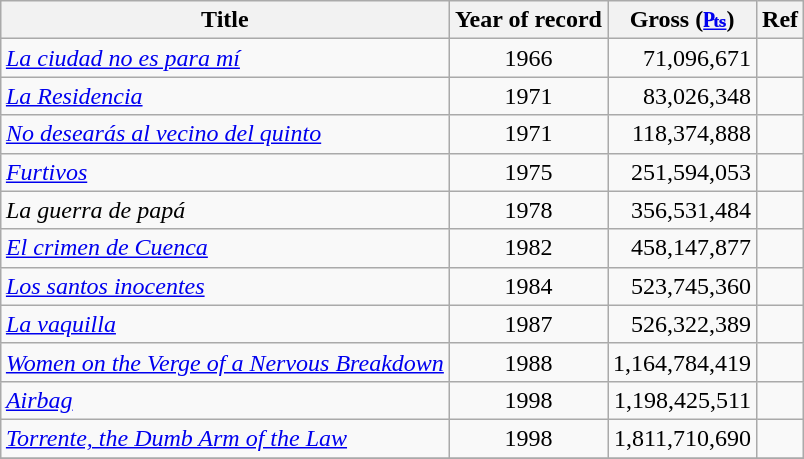<table class="wikitable" style="margin:1em auto;">
<tr>
<th>Title</th>
<th>Year of record</th>
<th>Gross (<a href='#'>₧</a>)</th>
<th>Ref</th>
</tr>
<tr>
<td><em><a href='#'>La ciudad no es para mí</a></em></td>
<td align = "center">1966</td>
<td align = "right">71,096,671</td>
<td></td>
</tr>
<tr>
<td><em><a href='#'>La Residencia</a></em></td>
<td align = "center">1971</td>
<td align = "right">83,026,348</td>
<td></td>
</tr>
<tr>
<td><em><a href='#'>No desearás al vecino del quinto</a></em></td>
<td align = "center">1971</td>
<td align = "right">118,374,888</td>
<td></td>
</tr>
<tr>
<td><em><a href='#'>Furtivos</a></em></td>
<td align = "center">1975</td>
<td align = "right">251,594,053</td>
<td></td>
</tr>
<tr>
<td><em>La guerra de papá</em></td>
<td align = "center">1978</td>
<td align = "right">356,531,484</td>
<td></td>
</tr>
<tr>
<td><em><a href='#'>El crimen de Cuenca</a></em></td>
<td align = "center">1982</td>
<td align = "right">458,147,877</td>
<td></td>
</tr>
<tr>
<td><em><a href='#'>Los santos inocentes</a></em></td>
<td align = "center">1984</td>
<td align = "right">523,745,360</td>
<td></td>
</tr>
<tr>
<td><em><a href='#'>La vaquilla</a></em></td>
<td align = "center">1987</td>
<td align = "right">526,322,389</td>
<td></td>
</tr>
<tr>
<td><em><a href='#'>Women on the Verge of a Nervous Breakdown</a></em></td>
<td align = "center">1988</td>
<td align = "right">1,164,784,419</td>
<td></td>
</tr>
<tr>
<td><em><a href='#'>Airbag</a></em></td>
<td align = "center">1998</td>
<td align = "right">1,198,425,511</td>
<td></td>
</tr>
<tr>
<td><em><a href='#'>Torrente, the Dumb Arm of the Law</a></em></td>
<td align = "center">1998</td>
<td align = "right">1,811,710,690</td>
<td></td>
</tr>
<tr>
</tr>
</table>
